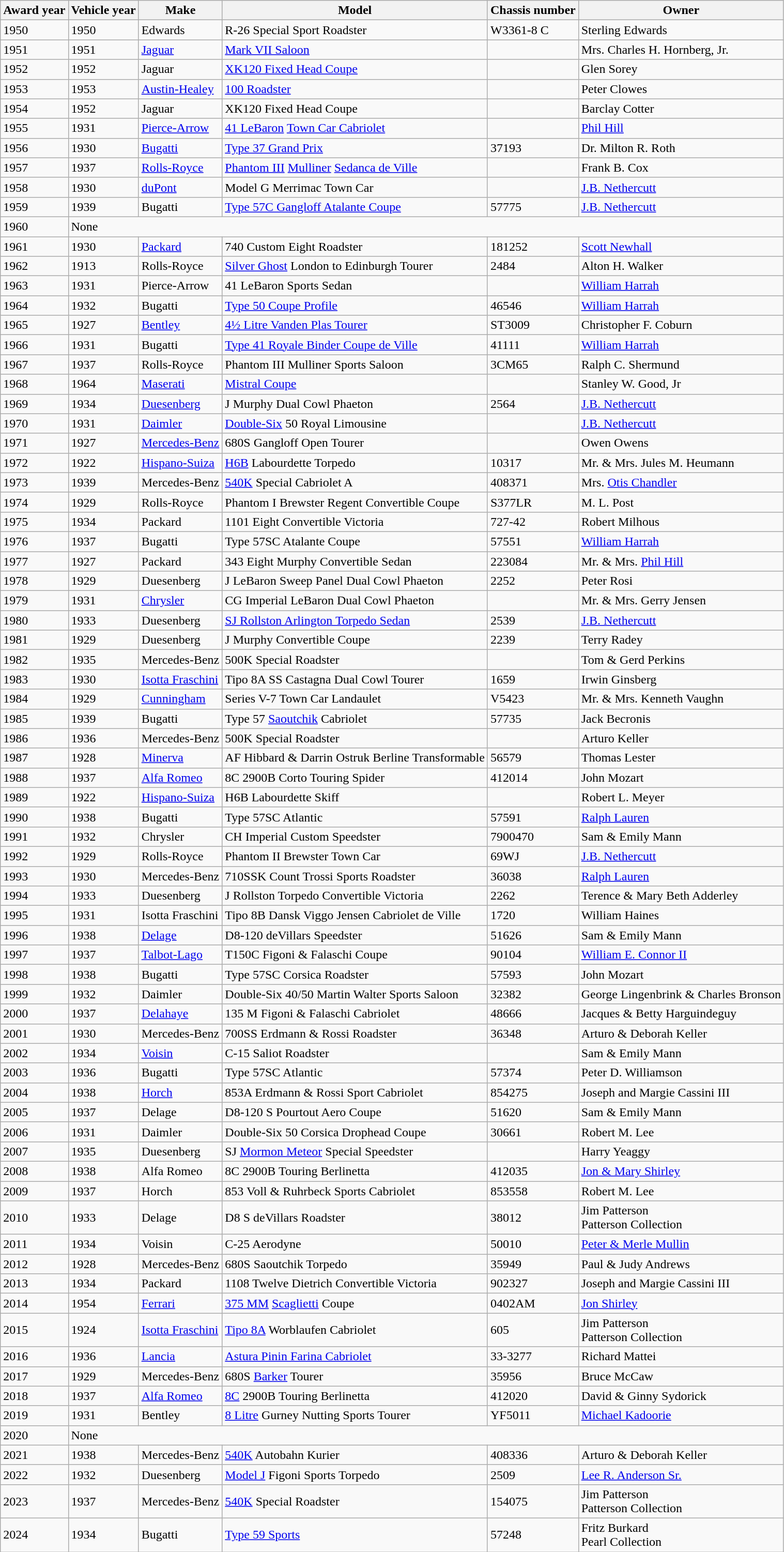<table class="wikitable sortable">
<tr>
<th>Award year</th>
<th>Vehicle year</th>
<th>Make</th>
<th>Model</th>
<th>Chassis number</th>
<th>Owner</th>
</tr>
<tr>
<td>1950</td>
<td>1950</td>
<td>Edwards</td>
<td>R-26 Special Sport Roadster</td>
<td>W3361-8 C</td>
<td>Sterling Edwards</td>
</tr>
<tr>
<td>1951</td>
<td>1951</td>
<td><a href='#'>Jaguar</a></td>
<td><a href='#'>Mark VII Saloon</a></td>
<td></td>
<td>Mrs. Charles H. Hornberg, Jr.</td>
</tr>
<tr>
<td>1952</td>
<td>1952</td>
<td>Jaguar</td>
<td><a href='#'>XK120 Fixed Head Coupe</a></td>
<td></td>
<td>Glen Sorey</td>
</tr>
<tr>
<td>1953</td>
<td>1953</td>
<td><a href='#'>Austin-Healey</a></td>
<td><a href='#'>100 Roadster</a></td>
<td></td>
<td>Peter Clowes</td>
</tr>
<tr>
<td>1954</td>
<td>1952</td>
<td>Jaguar</td>
<td>XK120 Fixed Head Coupe</td>
<td></td>
<td>Barclay Cotter</td>
</tr>
<tr>
<td>1955</td>
<td>1931</td>
<td><a href='#'>Pierce-Arrow</a></td>
<td><a href='#'>41 LeBaron</a> <a href='#'>Town Car Cabriolet</a></td>
<td></td>
<td><a href='#'>Phil Hill</a></td>
</tr>
<tr>
<td>1956</td>
<td>1930</td>
<td><a href='#'>Bugatti</a></td>
<td><a href='#'>Type 37 Grand Prix</a></td>
<td>37193</td>
<td>Dr. Milton R. Roth</td>
</tr>
<tr>
<td>1957</td>
<td>1937</td>
<td><a href='#'>Rolls-Royce</a></td>
<td><a href='#'>Phantom III</a> <a href='#'>Mulliner</a> <a href='#'>Sedanca de Ville</a></td>
<td></td>
<td>Frank B. Cox</td>
</tr>
<tr>
<td>1958</td>
<td>1930</td>
<td><a href='#'>duPont</a></td>
<td>Model G Merrimac Town Car</td>
<td></td>
<td><a href='#'>J.B. Nethercutt</a></td>
</tr>
<tr>
<td>1959</td>
<td>1939</td>
<td>Bugatti</td>
<td><a href='#'>Type 57C Gangloff Atalante Coupe</a></td>
<td>57775</td>
<td><a href='#'>J.B. Nethercutt</a></td>
</tr>
<tr>
<td>1960</td>
<td colspan="5">None</td>
</tr>
<tr>
<td>1961</td>
<td>1930</td>
<td><a href='#'>Packard</a></td>
<td>740 Custom Eight Roadster</td>
<td>181252</td>
<td><a href='#'>Scott Newhall</a></td>
</tr>
<tr>
<td>1962</td>
<td>1913</td>
<td>Rolls-Royce</td>
<td><a href='#'>Silver Ghost</a> London to Edinburgh Tourer</td>
<td>2484</td>
<td>Alton H. Walker</td>
</tr>
<tr>
<td>1963</td>
<td>1931</td>
<td>Pierce-Arrow</td>
<td>41 LeBaron Sports Sedan</td>
<td></td>
<td><a href='#'>William Harrah</a></td>
</tr>
<tr>
<td>1964</td>
<td>1932</td>
<td>Bugatti</td>
<td><a href='#'>Type 50 Coupe Profile</a></td>
<td>46546</td>
<td><a href='#'>William Harrah</a></td>
</tr>
<tr>
<td>1965</td>
<td>1927</td>
<td><a href='#'>Bentley</a></td>
<td><a href='#'>4½ Litre Vanden Plas Tourer</a></td>
<td>ST3009</td>
<td>Christopher F. Coburn</td>
</tr>
<tr>
<td>1966</td>
<td>1931</td>
<td>Bugatti</td>
<td><a href='#'>Type 41 Royale Binder Coupe de Ville</a></td>
<td>41111</td>
<td><a href='#'>William Harrah</a></td>
</tr>
<tr>
<td>1967</td>
<td>1937</td>
<td>Rolls-Royce</td>
<td>Phantom III Mulliner Sports Saloon</td>
<td>3CM65</td>
<td>Ralph C. Shermund</td>
</tr>
<tr>
<td>1968</td>
<td>1964</td>
<td><a href='#'>Maserati</a></td>
<td><a href='#'>Mistral Coupe</a></td>
<td></td>
<td>Stanley W. Good, Jr</td>
</tr>
<tr>
<td>1969</td>
<td>1934</td>
<td><a href='#'>Duesenberg</a></td>
<td>J Murphy Dual Cowl Phaeton</td>
<td>2564</td>
<td><a href='#'>J.B. Nethercutt</a></td>
</tr>
<tr>
<td>1970</td>
<td>1931</td>
<td><a href='#'>Daimler</a></td>
<td><a href='#'>Double-Six</a> 50 Royal Limousine</td>
<td></td>
<td><a href='#'>J.B. Nethercutt</a></td>
</tr>
<tr>
<td>1971</td>
<td>1927</td>
<td><a href='#'>Mercedes-Benz</a></td>
<td>680S Gangloff Open Tourer</td>
<td></td>
<td>Owen Owens</td>
</tr>
<tr>
<td>1972</td>
<td>1922</td>
<td><a href='#'>Hispano-Suiza</a></td>
<td><a href='#'>H6B</a> Labourdette Torpedo</td>
<td>10317</td>
<td>Mr. & Mrs. Jules M. Heumann</td>
</tr>
<tr>
<td>1973</td>
<td>1939</td>
<td>Mercedes-Benz</td>
<td><a href='#'>540K</a> Special Cabriolet A</td>
<td>408371</td>
<td>Mrs. <a href='#'>Otis Chandler</a></td>
</tr>
<tr>
<td>1974</td>
<td>1929</td>
<td>Rolls-Royce</td>
<td>Phantom I Brewster Regent Convertible Coupe</td>
<td>S377LR</td>
<td>M. L. Post</td>
</tr>
<tr>
<td>1975</td>
<td>1934</td>
<td>Packard</td>
<td>1101 Eight Convertible Victoria</td>
<td>727-42</td>
<td>Robert Milhous</td>
</tr>
<tr>
<td>1976</td>
<td>1937</td>
<td>Bugatti</td>
<td>Type 57SC Atalante Coupe</td>
<td>57551</td>
<td><a href='#'>William Harrah</a></td>
</tr>
<tr>
<td>1977</td>
<td>1927</td>
<td>Packard</td>
<td>343 Eight Murphy Convertible Sedan</td>
<td>223084</td>
<td>Mr. & Mrs. <a href='#'>Phil Hill</a></td>
</tr>
<tr>
<td>1978</td>
<td>1929</td>
<td>Duesenberg</td>
<td>J LeBaron Sweep Panel Dual Cowl Phaeton</td>
<td>2252</td>
<td>Peter Rosi</td>
</tr>
<tr>
<td>1979</td>
<td>1931</td>
<td><a href='#'>Chrysler</a></td>
<td>CG Imperial LeBaron Dual Cowl Phaeton</td>
<td></td>
<td>Mr. & Mrs. Gerry Jensen</td>
</tr>
<tr>
<td>1980</td>
<td>1933</td>
<td>Duesenberg</td>
<td><a href='#'>SJ Rollston Arlington Torpedo Sedan</a></td>
<td>2539</td>
<td><a href='#'>J.B. Nethercutt</a></td>
</tr>
<tr>
<td>1981</td>
<td>1929</td>
<td>Duesenberg</td>
<td>J Murphy Convertible Coupe</td>
<td>2239</td>
<td>Terry Radey</td>
</tr>
<tr>
<td>1982</td>
<td>1935</td>
<td>Mercedes-Benz</td>
<td>500K Special Roadster</td>
<td></td>
<td>Tom & Gerd Perkins</td>
</tr>
<tr>
<td>1983</td>
<td>1930</td>
<td><a href='#'>Isotta Fraschini</a></td>
<td>Tipo 8A SS Castagna Dual Cowl Tourer</td>
<td>1659</td>
<td>Irwin Ginsberg</td>
</tr>
<tr>
<td>1984</td>
<td>1929</td>
<td><a href='#'>Cunningham</a></td>
<td>Series V-7 Town Car Landaulet</td>
<td>V5423</td>
<td>Mr. & Mrs. Kenneth Vaughn</td>
</tr>
<tr>
<td>1985</td>
<td>1939</td>
<td>Bugatti</td>
<td>Type 57 <a href='#'>Saoutchik</a> Cabriolet</td>
<td>57735</td>
<td>Jack Becronis</td>
</tr>
<tr>
<td>1986</td>
<td>1936</td>
<td>Mercedes-Benz</td>
<td>500K Special Roadster</td>
<td></td>
<td>Arturo Keller</td>
</tr>
<tr>
<td>1987</td>
<td>1928</td>
<td><a href='#'>Minerva</a></td>
<td>AF Hibbard & Darrin Ostruk Berline Transformable</td>
<td>56579</td>
<td>Thomas Lester</td>
</tr>
<tr>
<td>1988</td>
<td>1937</td>
<td><a href='#'>Alfa Romeo</a></td>
<td>8C 2900B Corto Touring Spider</td>
<td>412014</td>
<td>John Mozart</td>
</tr>
<tr>
<td>1989</td>
<td>1922</td>
<td><a href='#'>Hispano-Suiza</a></td>
<td>H6B Labourdette Skiff</td>
<td></td>
<td>Robert L. Meyer</td>
</tr>
<tr>
<td>1990</td>
<td>1938</td>
<td>Bugatti</td>
<td>Type 57SC Atlantic</td>
<td>57591</td>
<td><a href='#'>Ralph Lauren</a></td>
</tr>
<tr>
<td>1991</td>
<td>1932</td>
<td>Chrysler</td>
<td>CH Imperial Custom Speedster</td>
<td>7900470</td>
<td>Sam & Emily Mann</td>
</tr>
<tr>
<td>1992</td>
<td>1929</td>
<td>Rolls-Royce</td>
<td>Phantom II Brewster Town Car</td>
<td>69WJ</td>
<td><a href='#'>J.B. Nethercutt</a></td>
</tr>
<tr>
<td>1993</td>
<td>1930</td>
<td>Mercedes-Benz</td>
<td>710SSK Count Trossi Sports Roadster</td>
<td>36038</td>
<td><a href='#'>Ralph Lauren</a></td>
</tr>
<tr>
<td>1994</td>
<td>1933</td>
<td>Duesenberg</td>
<td>J Rollston Torpedo Convertible Victoria</td>
<td>2262</td>
<td>Terence & Mary Beth Adderley</td>
</tr>
<tr>
<td>1995</td>
<td>1931</td>
<td>Isotta Fraschini</td>
<td>Tipo 8B Dansk Viggo Jensen Cabriolet de Ville</td>
<td>1720</td>
<td>William Haines</td>
</tr>
<tr>
<td>1996</td>
<td>1938</td>
<td><a href='#'>Delage</a></td>
<td>D8-120 deVillars Speedster</td>
<td>51626</td>
<td>Sam & Emily Mann</td>
</tr>
<tr>
<td>1997</td>
<td>1937</td>
<td><a href='#'>Talbot-Lago</a></td>
<td>T150C Figoni & Falaschi Coupe</td>
<td>90104</td>
<td><a href='#'>William E. Connor II</a></td>
</tr>
<tr>
<td>1998</td>
<td>1938</td>
<td>Bugatti</td>
<td>Type 57SC Corsica Roadster</td>
<td>57593</td>
<td>John Mozart</td>
</tr>
<tr>
<td>1999</td>
<td>1932</td>
<td>Daimler</td>
<td>Double-Six 40/50 Martin Walter Sports Saloon</td>
<td>32382</td>
<td>George Lingenbrink & Charles Bronson</td>
</tr>
<tr>
<td>2000</td>
<td>1937</td>
<td><a href='#'>Delahaye</a></td>
<td>135 M Figoni & Falaschi Cabriolet</td>
<td>48666</td>
<td>Jacques & Betty Harguindeguy</td>
</tr>
<tr>
<td>2001</td>
<td>1930</td>
<td>Mercedes-Benz</td>
<td>700SS Erdmann & Rossi Roadster</td>
<td>36348</td>
<td>Arturo & Deborah Keller</td>
</tr>
<tr>
<td>2002</td>
<td>1934</td>
<td><a href='#'>Voisin</a></td>
<td>C-15 Saliot Roadster</td>
<td></td>
<td>Sam & Emily Mann</td>
</tr>
<tr>
<td>2003</td>
<td>1936</td>
<td>Bugatti</td>
<td>Type 57SC Atlantic</td>
<td>57374</td>
<td>Peter D. Williamson</td>
</tr>
<tr>
<td>2004</td>
<td>1938</td>
<td><a href='#'>Horch</a></td>
<td>853A Erdmann & Rossi Sport Cabriolet</td>
<td>854275</td>
<td>Joseph and Margie Cassini III</td>
</tr>
<tr>
<td>2005</td>
<td>1937</td>
<td>Delage</td>
<td>D8-120 S Pourtout Aero Coupe</td>
<td>51620</td>
<td>Sam & Emily Mann</td>
</tr>
<tr>
<td>2006</td>
<td>1931</td>
<td>Daimler</td>
<td>Double-Six 50 Corsica Drophead Coupe</td>
<td>30661</td>
<td>Robert M. Lee</td>
</tr>
<tr>
<td>2007</td>
<td>1935</td>
<td>Duesenberg</td>
<td>SJ <a href='#'>Mormon Meteor</a> Special Speedster</td>
<td></td>
<td>Harry Yeaggy</td>
</tr>
<tr>
<td>2008</td>
<td>1938</td>
<td>Alfa Romeo</td>
<td>8C 2900B Touring Berlinetta</td>
<td>412035</td>
<td><a href='#'>Jon & Mary Shirley</a></td>
</tr>
<tr>
<td>2009</td>
<td>1937</td>
<td>Horch</td>
<td>853 Voll & Ruhrbeck Sports Cabriolet</td>
<td>853558</td>
<td>Robert M. Lee</td>
</tr>
<tr>
<td>2010</td>
<td>1933</td>
<td>Delage</td>
<td>D8 S deVillars Roadster</td>
<td>38012</td>
<td>Jim Patterson<br>Patterson Collection</td>
</tr>
<tr>
<td>2011</td>
<td>1934</td>
<td>Voisin</td>
<td>C-25 Aerodyne</td>
<td>50010</td>
<td><a href='#'>Peter & Merle Mullin</a></td>
</tr>
<tr>
<td>2012</td>
<td>1928</td>
<td>Mercedes-Benz</td>
<td>680S Saoutchik Torpedo</td>
<td>35949</td>
<td>Paul & Judy Andrews</td>
</tr>
<tr>
<td>2013</td>
<td>1934</td>
<td>Packard</td>
<td>1108 Twelve Dietrich Convertible Victoria</td>
<td>902327</td>
<td>Joseph and Margie Cassini III</td>
</tr>
<tr>
<td>2014</td>
<td>1954</td>
<td><a href='#'>Ferrari</a></td>
<td><a href='#'>375 MM</a> <a href='#'>Scaglietti</a> Coupe</td>
<td>0402AM</td>
<td><a href='#'>Jon Shirley</a></td>
</tr>
<tr>
<td>2015</td>
<td>1924</td>
<td><a href='#'>Isotta Fraschini</a></td>
<td><a href='#'>Tipo 8A</a> Worblaufen Cabriolet</td>
<td>605</td>
<td>Jim Patterson<br>Patterson Collection</td>
</tr>
<tr>
<td>2016</td>
<td>1936</td>
<td><a href='#'>Lancia</a></td>
<td><a href='#'>Astura Pinin Farina Cabriolet</a></td>
<td>33-3277</td>
<td>Richard Mattei</td>
</tr>
<tr>
<td>2017</td>
<td>1929</td>
<td>Mercedes-Benz</td>
<td>680S <a href='#'>Barker</a> Tourer</td>
<td>35956</td>
<td>Bruce McCaw</td>
</tr>
<tr>
<td>2018</td>
<td>1937</td>
<td><a href='#'>Alfa Romeo</a></td>
<td><a href='#'>8C</a> 2900B Touring Berlinetta</td>
<td>412020</td>
<td>David & Ginny Sydorick</td>
</tr>
<tr>
<td>2019</td>
<td>1931</td>
<td>Bentley</td>
<td><a href='#'>8 Litre</a> Gurney Nutting Sports Tourer</td>
<td>YF5011</td>
<td><a href='#'>Michael Kadoorie</a></td>
</tr>
<tr>
<td>2020</td>
<td colspan="5">None</td>
</tr>
<tr>
<td>2021</td>
<td>1938</td>
<td>Mercedes-Benz</td>
<td><a href='#'>540K</a> Autobahn Kurier</td>
<td>408336</td>
<td>Arturo & Deborah Keller</td>
</tr>
<tr>
<td>2022</td>
<td>1932</td>
<td>Duesenberg</td>
<td><a href='#'>Model J</a> Figoni Sports Torpedo</td>
<td>2509</td>
<td><a href='#'>Lee R. Anderson Sr.</a></td>
</tr>
<tr>
<td>2023</td>
<td>1937</td>
<td>Mercedes-Benz</td>
<td><a href='#'>540K</a> Special Roadster</td>
<td>154075</td>
<td>Jim Patterson<br>Patterson Collection</td>
</tr>
<tr>
<td>2024</td>
<td>1934</td>
<td>Bugatti</td>
<td><a href='#'>Type 59 Sports</a></td>
<td>57248</td>
<td>Fritz Burkard<br>Pearl Collection</td>
</tr>
</table>
